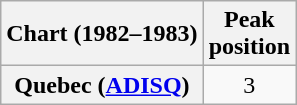<table class="wikitable plainrowheaders" style="text-align:center">
<tr>
<th scope="col">Chart (1982–1983)</th>
<th scope="col">Peak<br>position</th>
</tr>
<tr>
<th scope="row">Quebec (<a href='#'>ADISQ</a>)</th>
<td>3</td>
</tr>
</table>
